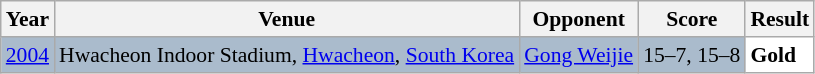<table class="sortable wikitable" style="font-size: 90%;">
<tr>
<th>Year</th>
<th>Venue</th>
<th>Opponent</th>
<th>Score</th>
<th>Result</th>
</tr>
<tr style="background:#AABBCC">
<td align="center"><a href='#'>2004</a></td>
<td align="left">Hwacheon Indoor Stadium, <a href='#'>Hwacheon</a>, <a href='#'>South Korea</a></td>
<td align="left"> <a href='#'>Gong Weijie</a></td>
<td align="left">15–7, 15–8</td>
<td style="text-align:left; background:white"> <strong>Gold</strong></td>
</tr>
</table>
